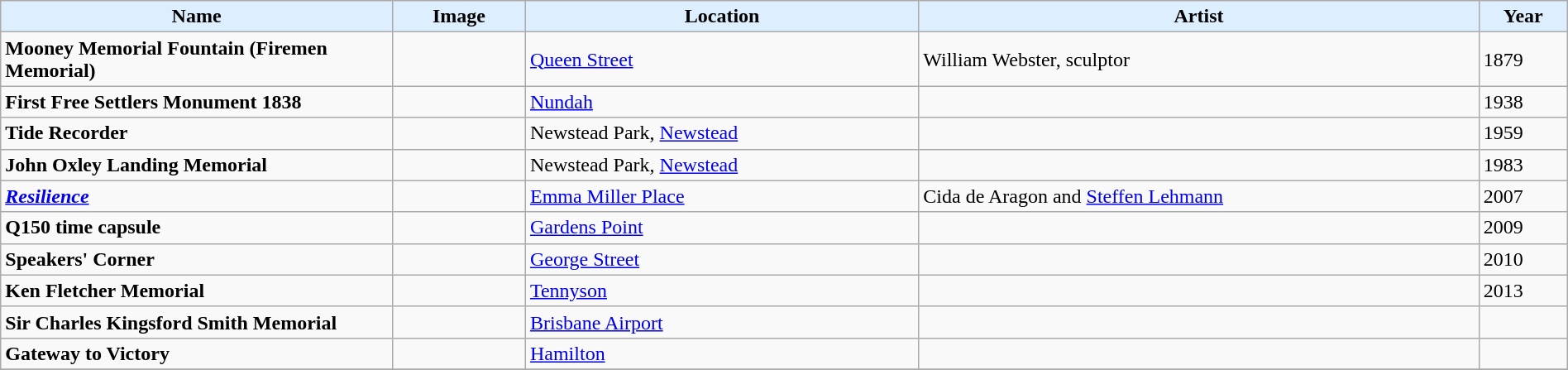<table class="wikitable" style="width:100%;">
<tr style="background:#def; text-align:center;">
<td style="width:25%;"><strong>Name</strong></td>
<td style="width:100px;"><strong>Image</strong></td>
<td><strong>Location </strong></td>
<td><strong>Artist</strong></td>
<td><strong>Year</strong></td>
</tr>
<tr>
<td><strong> Mooney Memorial Fountain (Firemen Memorial)</strong></td>
<td></td>
<td><a href='#'>Queen Street</a></td>
<td>William Webster, sculptor</td>
<td>1879</td>
</tr>
<tr>
<td><strong>First Free Settlers Monument 1838</strong></td>
<td></td>
<td><a href='#'>Nundah</a></td>
<td></td>
<td>1938</td>
</tr>
<tr>
<td><strong>Tide Recorder</strong></td>
<td></td>
<td>Newstead Park, <a href='#'>Newstead</a></td>
<td></td>
<td>1959</td>
</tr>
<tr>
<td><strong>John Oxley Landing Memorial </strong></td>
<td></td>
<td>Newstead Park, <a href='#'>Newstead</a></td>
<td></td>
<td>1983</td>
</tr>
<tr>
<td><a href='#'><strong><em>Resilience</em></strong></a></td>
<td></td>
<td><a href='#'>Emma Miller Place</a></td>
<td>Cida de Aragon and <a href='#'>Steffen Lehmann</a></td>
<td>2007</td>
</tr>
<tr>
<td><strong>Q150 time capsule</strong></td>
<td></td>
<td><a href='#'>Gardens Point</a></td>
<td></td>
<td>2009</td>
</tr>
<tr>
<td><strong>Speakers' Corner</strong></td>
<td></td>
<td><a href='#'>George Street</a></td>
<td></td>
<td>2010</td>
</tr>
<tr>
<td><strong>Ken Fletcher Memorial</strong></td>
<td></td>
<td><a href='#'>Tennyson</a></td>
<td></td>
<td>2013</td>
</tr>
<tr>
<td><strong>Sir Charles Kingsford Smith Memorial</strong></td>
<td></td>
<td><a href='#'>Brisbane Airport</a></td>
<td></td>
<td></td>
</tr>
<tr>
<td><strong>Gateway to Victory</strong></td>
<td></td>
<td><a href='#'>Hamilton</a></td>
<td></td>
<td></td>
</tr>
<tr>
</tr>
</table>
